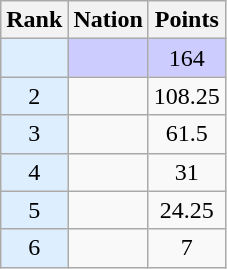<table class="wikitable sortable" style="text-align:center">
<tr>
<th>Rank</th>
<th>Nation</th>
<th>Points</th>
</tr>
<tr style="background-color:#ccccff">
<td bgcolor = DDEEFF></td>
<td align=left></td>
<td>164</td>
</tr>
<tr>
<td bgcolor = DDEEFF>2</td>
<td align=left></td>
<td>108.25</td>
</tr>
<tr>
<td bgcolor = DDEEFF>3</td>
<td align=left></td>
<td>61.5</td>
</tr>
<tr>
<td bgcolor = DDEEFF>4</td>
<td align=left></td>
<td>31</td>
</tr>
<tr>
<td bgcolor = DDEEFF>5</td>
<td align=left></td>
<td>24.25</td>
</tr>
<tr>
<td bgcolor = DDEEFF>6</td>
<td align=left></td>
<td>7</td>
</tr>
</table>
